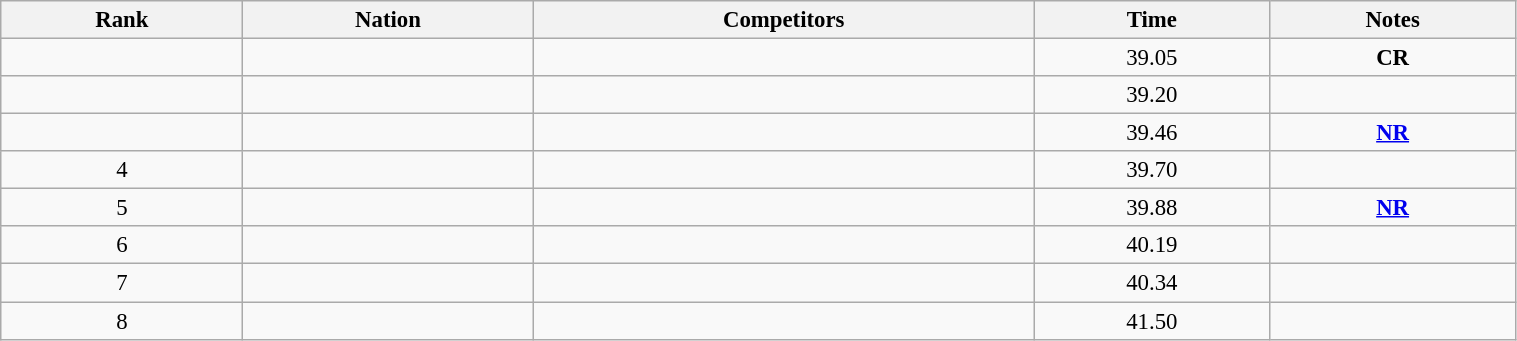<table class="wikitable sortable" width=80% style="text-align:center; font-size:95%">
<tr>
<th>Rank</th>
<th>Nation</th>
<th>Competitors</th>
<th>Time</th>
<th>Notes</th>
</tr>
<tr>
<td></td>
<td align=left></td>
<td align=left></td>
<td>39.05</td>
<td><strong>CR</strong></td>
</tr>
<tr>
<td></td>
<td align=left></td>
<td align=left></td>
<td>39.20</td>
<td></td>
</tr>
<tr>
<td></td>
<td align=left></td>
<td align=left></td>
<td>39.46</td>
<td><strong><a href='#'>NR</a></strong></td>
</tr>
<tr>
<td>4</td>
<td align=left></td>
<td align=left></td>
<td>39.70</td>
<td></td>
</tr>
<tr>
<td>5</td>
<td align=left></td>
<td align=left></td>
<td>39.88</td>
<td><strong><a href='#'>NR</a></strong></td>
</tr>
<tr>
<td>6</td>
<td align=left></td>
<td align=left></td>
<td>40.19</td>
<td></td>
</tr>
<tr>
<td>7</td>
<td align=left></td>
<td align=left></td>
<td>40.34</td>
<td></td>
</tr>
<tr>
<td>8</td>
<td align=left></td>
<td align=left></td>
<td>41.50</td>
<td></td>
</tr>
</table>
